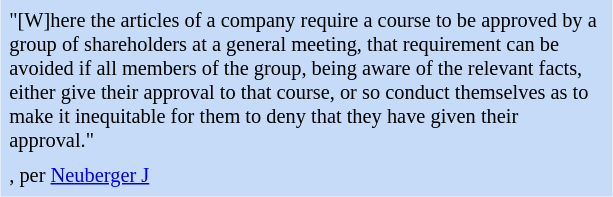<table class="toccolours" style="float: right; margin-left: 1em; margin-right: 2em; font-size: 85%; background:#c6dbf7; color:black; width:30em; max-width: 40%;" cellspacing="5">
<tr>
<td style="text-align: left;">"[W]here the articles of a company require a course to be approved by a group of shareholders at a general meeting, that requirement can be avoided if all members of the group, being aware of the relevant facts, either give their approval to that course, or so conduct themselves as to make it inequitable for them to deny that they have given their approval."</td>
</tr>
<tr>
<td style="text-align: left;">, per <a href='#'>Neuberger J</a></td>
</tr>
</table>
